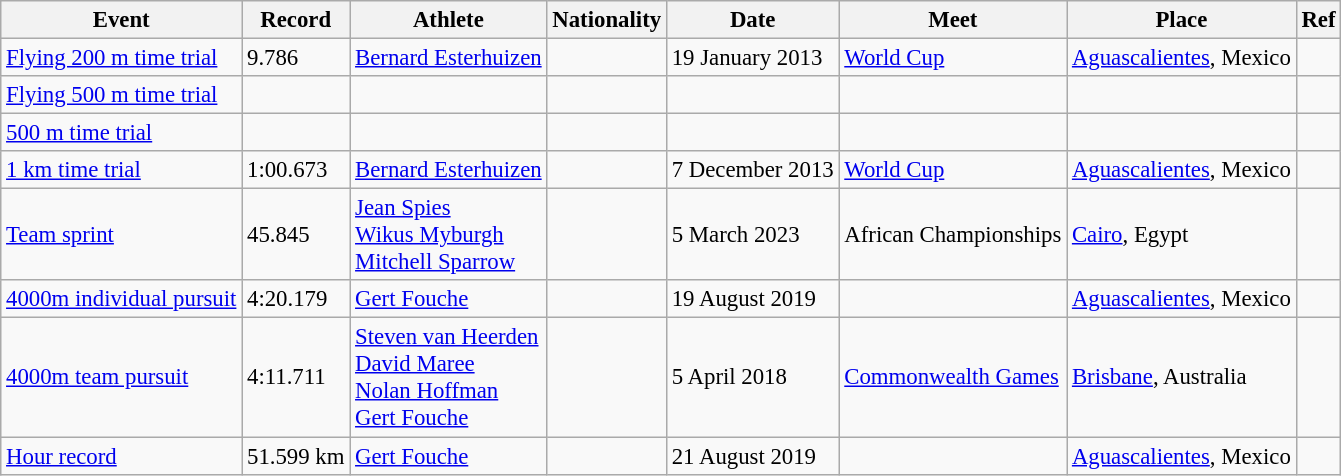<table class="wikitable" style="font-size:95%;">
<tr>
<th>Event</th>
<th>Record</th>
<th>Athlete</th>
<th>Nationality</th>
<th>Date</th>
<th>Meet</th>
<th>Place</th>
<th>Ref</th>
</tr>
<tr>
<td><a href='#'>Flying 200 m time trial</a></td>
<td>9.786</td>
<td><a href='#'>Bernard Esterhuizen</a></td>
<td></td>
<td>19 January 2013</td>
<td><a href='#'>World Cup</a></td>
<td><a href='#'>Aguascalientes</a>, Mexico</td>
<td></td>
</tr>
<tr>
<td><a href='#'>Flying 500 m time trial</a></td>
<td></td>
<td></td>
<td></td>
<td></td>
<td></td>
<td></td>
<td></td>
</tr>
<tr>
<td><a href='#'>500 m time trial</a></td>
<td></td>
<td></td>
<td></td>
<td></td>
<td></td>
<td></td>
<td></td>
</tr>
<tr>
<td><a href='#'>1 km time trial</a></td>
<td>1:00.673</td>
<td><a href='#'>Bernard Esterhuizen</a></td>
<td></td>
<td>7 December 2013</td>
<td><a href='#'>World Cup</a></td>
<td><a href='#'>Aguascalientes</a>, Mexico</td>
<td></td>
</tr>
<tr>
<td><a href='#'>Team sprint</a></td>
<td>45.845</td>
<td><a href='#'>Jean Spies</a><br><a href='#'>Wikus Myburgh</a><br><a href='#'>Mitchell Sparrow</a></td>
<td></td>
<td>5 March 2023</td>
<td>African Championships</td>
<td><a href='#'>Cairo</a>, Egypt</td>
<td></td>
</tr>
<tr>
<td><a href='#'>4000m individual pursuit</a></td>
<td>4:20.179</td>
<td><a href='#'>Gert Fouche</a></td>
<td></td>
<td>19 August 2019</td>
<td></td>
<td><a href='#'>Aguascalientes</a>, Mexico</td>
<td></td>
</tr>
<tr>
<td><a href='#'>4000m team pursuit</a></td>
<td>4:11.711</td>
<td><a href='#'>Steven van Heerden</a><br><a href='#'>David Maree</a><br><a href='#'>Nolan Hoffman</a><br><a href='#'>Gert Fouche</a></td>
<td></td>
<td>5 April 2018</td>
<td><a href='#'>Commonwealth Games</a></td>
<td><a href='#'>Brisbane</a>, Australia</td>
<td></td>
</tr>
<tr>
<td><a href='#'>Hour record</a></td>
<td>51.599 km</td>
<td><a href='#'>Gert Fouche</a></td>
<td></td>
<td>21 August 2019</td>
<td></td>
<td><a href='#'>Aguascalientes</a>, Mexico</td>
<td></td>
</tr>
</table>
